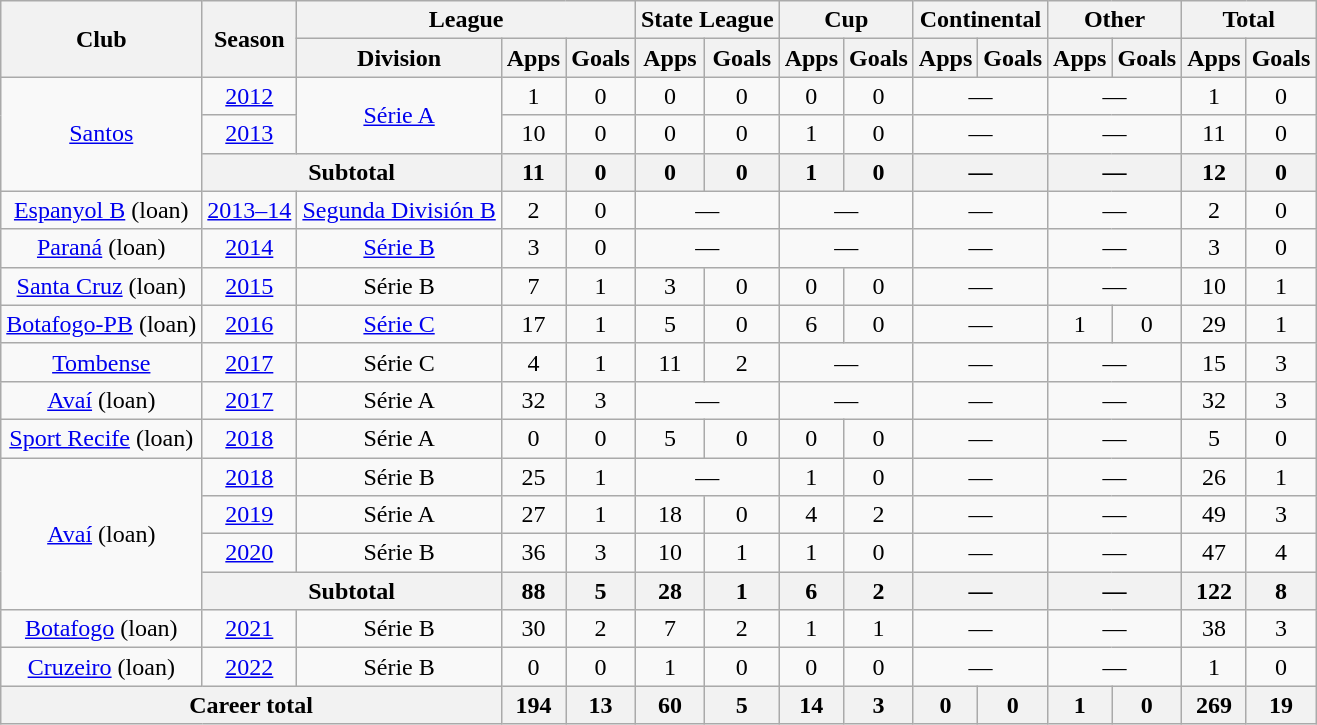<table class="wikitable" style="text-align: center;">
<tr>
<th rowspan="2">Club</th>
<th rowspan="2">Season</th>
<th colspan="3">League</th>
<th colspan="2">State League</th>
<th colspan="2">Cup</th>
<th colspan="2">Continental</th>
<th colspan="2">Other</th>
<th colspan="2">Total</th>
</tr>
<tr>
<th>Division</th>
<th>Apps</th>
<th>Goals</th>
<th>Apps</th>
<th>Goals</th>
<th>Apps</th>
<th>Goals</th>
<th>Apps</th>
<th>Goals</th>
<th>Apps</th>
<th>Goals</th>
<th>Apps</th>
<th>Goals</th>
</tr>
<tr>
<td rowspan="3" valign="center"><a href='#'>Santos</a></td>
<td><a href='#'>2012</a></td>
<td rowspan="2"><a href='#'>Série A</a></td>
<td>1</td>
<td>0</td>
<td>0</td>
<td>0</td>
<td>0</td>
<td>0</td>
<td colspan="2">—</td>
<td colspan="2">—</td>
<td>1</td>
<td>0</td>
</tr>
<tr>
<td><a href='#'>2013</a></td>
<td>10</td>
<td>0</td>
<td>0</td>
<td>0</td>
<td>1</td>
<td>0</td>
<td colspan="2">—</td>
<td colspan="2">—</td>
<td>11</td>
<td>0</td>
</tr>
<tr>
<th colspan="2">Subtotal</th>
<th>11</th>
<th>0</th>
<th>0</th>
<th>0</th>
<th>1</th>
<th>0</th>
<th colspan="2">—</th>
<th colspan="2">—</th>
<th>12</th>
<th>0</th>
</tr>
<tr>
<td valign="center"><a href='#'>Espanyol B</a> (loan)</td>
<td><a href='#'>2013–14</a></td>
<td><a href='#'>Segunda División B</a></td>
<td>2</td>
<td>0</td>
<td colspan="2">—</td>
<td colspan="2">—</td>
<td colspan="2">—</td>
<td colspan="2">—</td>
<td>2</td>
<td>0</td>
</tr>
<tr>
<td valign="center"><a href='#'>Paraná</a> (loan)</td>
<td><a href='#'>2014</a></td>
<td><a href='#'>Série B</a></td>
<td>3</td>
<td>0</td>
<td colspan="2">—</td>
<td colspan="2">—</td>
<td colspan="2">—</td>
<td colspan="2">—</td>
<td>3</td>
<td>0</td>
</tr>
<tr>
<td valign="center"><a href='#'>Santa Cruz</a> (loan)</td>
<td><a href='#'>2015</a></td>
<td>Série B</td>
<td>7</td>
<td>1</td>
<td>3</td>
<td>0</td>
<td>0</td>
<td>0</td>
<td colspan="2">—</td>
<td colspan="2">—</td>
<td>10</td>
<td>1</td>
</tr>
<tr>
<td valign="center"><a href='#'>Botafogo-PB</a> (loan)</td>
<td><a href='#'>2016</a></td>
<td><a href='#'>Série C</a></td>
<td>17</td>
<td>1</td>
<td>5</td>
<td>0</td>
<td>6</td>
<td>0</td>
<td colspan="2">—</td>
<td>1</td>
<td>0</td>
<td>29</td>
<td>1</td>
</tr>
<tr>
<td valign="center"><a href='#'>Tombense</a></td>
<td><a href='#'>2017</a></td>
<td>Série C</td>
<td>4</td>
<td>1</td>
<td>11</td>
<td>2</td>
<td colspan="2">—</td>
<td colspan="2">—</td>
<td colspan="2">—</td>
<td>15</td>
<td>3</td>
</tr>
<tr>
<td valign="center"><a href='#'>Avaí</a> (loan)</td>
<td><a href='#'>2017</a></td>
<td>Série A</td>
<td>32</td>
<td>3</td>
<td colspan="2">—</td>
<td colspan="2">—</td>
<td colspan="2">—</td>
<td colspan="2">—</td>
<td>32</td>
<td>3</td>
</tr>
<tr>
<td valign="center"><a href='#'>Sport Recife</a> (loan)</td>
<td><a href='#'>2018</a></td>
<td>Série A</td>
<td>0</td>
<td>0</td>
<td>5</td>
<td>0</td>
<td>0</td>
<td>0</td>
<td colspan="2">—</td>
<td colspan="2">—</td>
<td>5</td>
<td>0</td>
</tr>
<tr>
<td rowspan="4" valign="center"><a href='#'>Avaí</a> (loan)</td>
<td><a href='#'>2018</a></td>
<td>Série B</td>
<td>25</td>
<td>1</td>
<td colspan="2">—</td>
<td>1</td>
<td>0</td>
<td colspan="2">—</td>
<td colspan="2">—</td>
<td>26</td>
<td>1</td>
</tr>
<tr>
<td><a href='#'>2019</a></td>
<td>Série A</td>
<td>27</td>
<td>1</td>
<td>18</td>
<td>0</td>
<td>4</td>
<td>2</td>
<td colspan="2">—</td>
<td colspan="2">—</td>
<td>49</td>
<td>3</td>
</tr>
<tr>
<td><a href='#'>2020</a></td>
<td>Série B</td>
<td>36</td>
<td>3</td>
<td>10</td>
<td>1</td>
<td>1</td>
<td>0</td>
<td colspan="2">—</td>
<td colspan="2">—</td>
<td>47</td>
<td>4</td>
</tr>
<tr>
<th colspan="2">Subtotal</th>
<th>88</th>
<th>5</th>
<th>28</th>
<th>1</th>
<th>6</th>
<th>2</th>
<th colspan="2">—</th>
<th colspan="2">—</th>
<th>122</th>
<th>8</th>
</tr>
<tr>
<td valign="center"><a href='#'>Botafogo</a> (loan)</td>
<td><a href='#'>2021</a></td>
<td>Série B</td>
<td>30</td>
<td>2</td>
<td>7</td>
<td>2</td>
<td>1</td>
<td>1</td>
<td colspan="2">—</td>
<td colspan="2">—</td>
<td>38</td>
<td>3</td>
</tr>
<tr>
<td valign="center"><a href='#'>Cruzeiro</a> (loan)</td>
<td><a href='#'>2022</a></td>
<td>Série B</td>
<td>0</td>
<td>0</td>
<td>1</td>
<td>0</td>
<td>0</td>
<td>0</td>
<td colspan="2">—</td>
<td colspan="2">—</td>
<td>1</td>
<td>0</td>
</tr>
<tr>
<th colspan="3"><strong>Career total</strong></th>
<th>194</th>
<th>13</th>
<th>60</th>
<th>5</th>
<th>14</th>
<th>3</th>
<th>0</th>
<th>0</th>
<th>1</th>
<th>0</th>
<th>269</th>
<th>19</th>
</tr>
</table>
